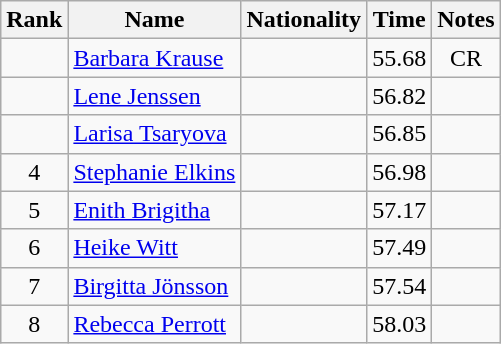<table class="wikitable sortable" style="text-align:center">
<tr>
<th>Rank</th>
<th>Name</th>
<th>Nationality</th>
<th>Time</th>
<th>Notes</th>
</tr>
<tr>
<td></td>
<td align=left><a href='#'>Barbara Krause</a></td>
<td align=left></td>
<td>55.68</td>
<td>CR</td>
</tr>
<tr>
<td></td>
<td align=left><a href='#'>Lene Jenssen</a></td>
<td align=left></td>
<td>56.82</td>
<td></td>
</tr>
<tr>
<td></td>
<td align=left><a href='#'>Larisa Tsaryova</a></td>
<td align=left></td>
<td>56.85</td>
<td></td>
</tr>
<tr>
<td>4</td>
<td align=left><a href='#'>Stephanie Elkins</a></td>
<td align=left></td>
<td>56.98</td>
<td></td>
</tr>
<tr>
<td>5</td>
<td align=left><a href='#'>Enith Brigitha</a></td>
<td align=left></td>
<td>57.17</td>
<td></td>
</tr>
<tr>
<td>6</td>
<td align=left><a href='#'>Heike Witt</a></td>
<td align=left></td>
<td>57.49</td>
<td></td>
</tr>
<tr>
<td>7</td>
<td align=left><a href='#'>Birgitta Jönsson</a></td>
<td align=left></td>
<td>57.54</td>
<td></td>
</tr>
<tr>
<td>8</td>
<td align=left><a href='#'>Rebecca Perrott</a></td>
<td align=left></td>
<td>58.03</td>
<td></td>
</tr>
</table>
